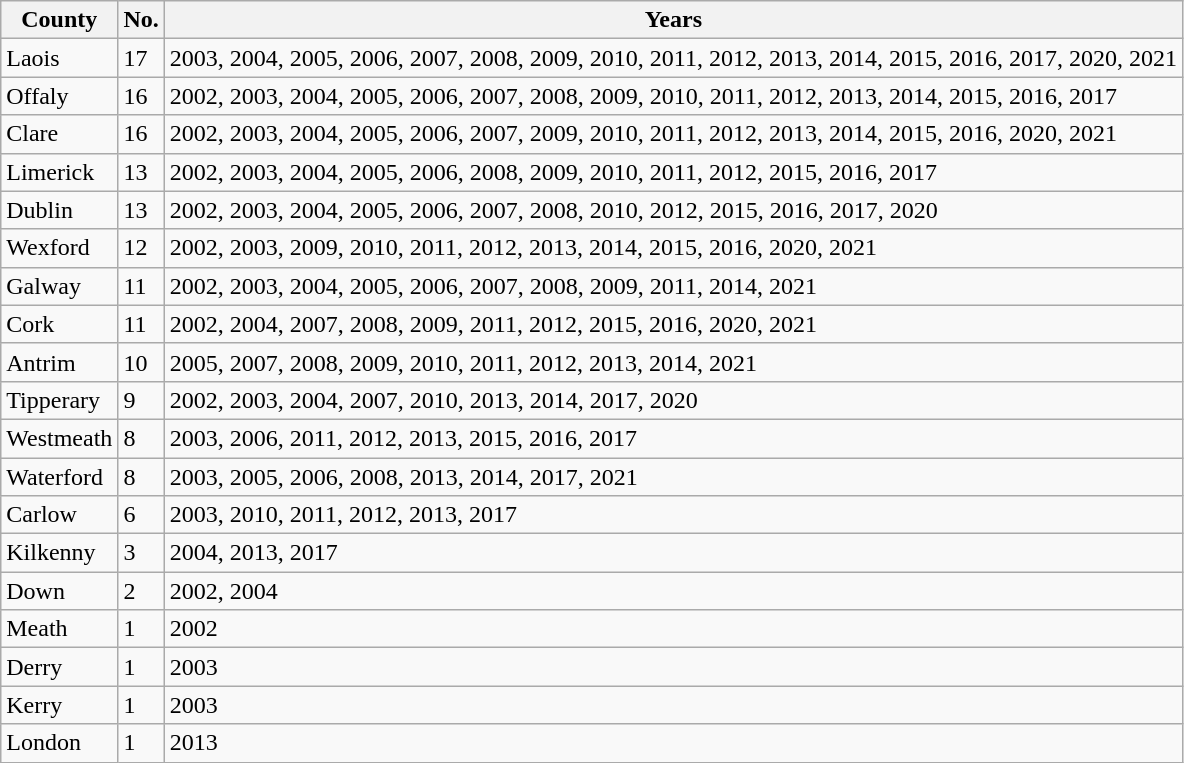<table class="wikitable sortable">
<tr>
<th>County</th>
<th>No.</th>
<th>Years</th>
</tr>
<tr>
<td> Laois</td>
<td>17</td>
<td>2003, 2004, 2005, 2006, 2007, 2008, 2009, 2010, 2011, 2012, 2013, 2014, 2015, 2016, 2017, 2020, 2021</td>
</tr>
<tr>
<td> Offaly</td>
<td>16</td>
<td>2002, 2003, 2004, 2005, 2006, 2007, 2008, 2009, 2010, 2011, 2012, 2013, 2014, 2015, 2016, 2017</td>
</tr>
<tr>
<td> Clare</td>
<td>16</td>
<td>2002, 2003, 2004, 2005, 2006, 2007, 2009, 2010, 2011, 2012, 2013, 2014, 2015, 2016, 2020, 2021</td>
</tr>
<tr>
<td> Limerick</td>
<td>13</td>
<td>2002, 2003, 2004, 2005, 2006, 2008, 2009, 2010, 2011, 2012, 2015, 2016, 2017</td>
</tr>
<tr>
<td> Dublin</td>
<td>13</td>
<td>2002, 2003, 2004, 2005, 2006, 2007, 2008, 2010, 2012, 2015, 2016, 2017, 2020</td>
</tr>
<tr>
<td> Wexford</td>
<td>12</td>
<td>2002, 2003, 2009, 2010, 2011, 2012, 2013, 2014, 2015, 2016, 2020, 2021</td>
</tr>
<tr>
<td> Galway</td>
<td>11</td>
<td>2002, 2003, 2004, 2005, 2006, 2007, 2008, 2009, 2011, 2014, 2021</td>
</tr>
<tr>
<td> Cork</td>
<td>11</td>
<td>2002, 2004, 2007, 2008, 2009, 2011, 2012, 2015, 2016, 2020, 2021</td>
</tr>
<tr>
<td> Antrim</td>
<td>10</td>
<td>2005, 2007, 2008, 2009, 2010, 2011, 2012, 2013, 2014, 2021</td>
</tr>
<tr>
<td> Tipperary</td>
<td>9</td>
<td>2002, 2003, 2004, 2007, 2010, 2013, 2014, 2017, 2020</td>
</tr>
<tr>
<td> Westmeath</td>
<td>8</td>
<td>2003, 2006, 2011, 2012, 2013, 2015, 2016, 2017</td>
</tr>
<tr>
<td> Waterford</td>
<td>8</td>
<td>2003, 2005, 2006, 2008, 2013, 2014, 2017, 2021</td>
</tr>
<tr>
<td> Carlow</td>
<td>6</td>
<td>2003, 2010, 2011, 2012, 2013, 2017</td>
</tr>
<tr>
<td> Kilkenny</td>
<td>3</td>
<td>2004, 2013, 2017</td>
</tr>
<tr>
<td> Down</td>
<td>2</td>
<td>2002, 2004</td>
</tr>
<tr>
<td> Meath</td>
<td>1</td>
<td>2002</td>
</tr>
<tr>
<td> Derry</td>
<td>1</td>
<td>2003</td>
</tr>
<tr>
<td> Kerry</td>
<td>1</td>
<td>2003</td>
</tr>
<tr>
<td> London</td>
<td>1</td>
<td>2013</td>
</tr>
</table>
